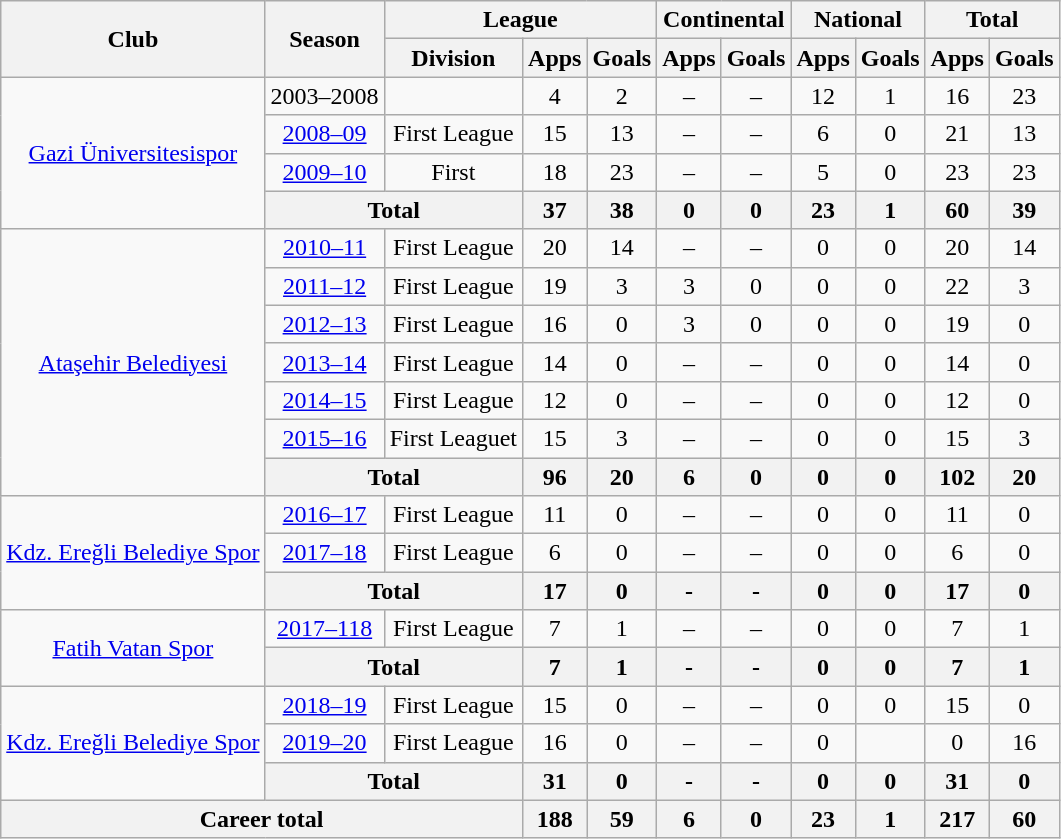<table class="wikitable" style="text-align: center;">
<tr>
<th rowspan="2">Club</th>
<th rowspan="2">Season</th>
<th colspan="3">League</th>
<th colspan="2">Continental</th>
<th colspan="2">National</th>
<th colspan="2">Total</th>
</tr>
<tr>
<th>Division</th>
<th>Apps</th>
<th>Goals</th>
<th>Apps</th>
<th>Goals</th>
<th>Apps</th>
<th>Goals</th>
<th>Apps</th>
<th>Goals</th>
</tr>
<tr>
<td rowspan=4><a href='#'>Gazi Üniversitesispor</a></td>
<td>2003–2008</td>
<td></td>
<td>4</td>
<td>2</td>
<td>–</td>
<td>–</td>
<td>12</td>
<td>1</td>
<td>16</td>
<td>23</td>
</tr>
<tr>
<td><a href='#'>2008–09</a></td>
<td>First League</td>
<td>15</td>
<td>13</td>
<td>–</td>
<td>–</td>
<td>6</td>
<td>0</td>
<td>21</td>
<td>13</td>
</tr>
<tr>
<td><a href='#'>2009–10</a></td>
<td>First</td>
<td>18</td>
<td>23</td>
<td>–</td>
<td>–</td>
<td>5</td>
<td>0</td>
<td>23</td>
<td>23</td>
</tr>
<tr>
<th colspan="2">Total</th>
<th>37</th>
<th>38</th>
<th>0</th>
<th>0</th>
<th>23</th>
<th>1</th>
<th>60</th>
<th>39</th>
</tr>
<tr>
<td rowspan=7><a href='#'>Ataşehir Belediyesi</a></td>
<td><a href='#'>2010–11</a></td>
<td>First League</td>
<td>20</td>
<td>14</td>
<td>–</td>
<td>–</td>
<td>0</td>
<td>0</td>
<td>20</td>
<td>14</td>
</tr>
<tr>
<td><a href='#'>2011–12</a></td>
<td>First League</td>
<td>19</td>
<td>3</td>
<td>3</td>
<td>0</td>
<td>0</td>
<td>0</td>
<td>22</td>
<td>3</td>
</tr>
<tr>
<td><a href='#'>2012–13</a></td>
<td>First League</td>
<td>16</td>
<td>0</td>
<td>3</td>
<td>0</td>
<td>0</td>
<td>0</td>
<td>19</td>
<td>0</td>
</tr>
<tr>
<td><a href='#'>2013–14</a></td>
<td>First League</td>
<td>14</td>
<td>0</td>
<td>–</td>
<td>–</td>
<td>0</td>
<td>0</td>
<td>14</td>
<td>0</td>
</tr>
<tr>
<td><a href='#'>2014–15</a></td>
<td>First League</td>
<td>12</td>
<td>0</td>
<td>–</td>
<td>–</td>
<td>0</td>
<td>0</td>
<td>12</td>
<td>0</td>
</tr>
<tr>
<td><a href='#'>2015–16</a></td>
<td>First Leaguet</td>
<td>15</td>
<td>3</td>
<td>–</td>
<td>–</td>
<td>0</td>
<td>0</td>
<td>15</td>
<td>3</td>
</tr>
<tr>
<th colspan="2">Total</th>
<th>96</th>
<th>20</th>
<th>6</th>
<th>0</th>
<th>0</th>
<th>0</th>
<th>102</th>
<th>20</th>
</tr>
<tr>
<td rowspan=3><a href='#'>Kdz. Ereğli Belediye Spor</a></td>
<td><a href='#'>2016–17</a></td>
<td>First League</td>
<td>11</td>
<td>0</td>
<td>–</td>
<td>–</td>
<td>0</td>
<td>0</td>
<td>11</td>
<td>0</td>
</tr>
<tr>
<td><a href='#'>2017–18</a></td>
<td>First League</td>
<td>6</td>
<td>0</td>
<td>–</td>
<td>–</td>
<td>0</td>
<td>0</td>
<td>6</td>
<td>0</td>
</tr>
<tr>
<th colspan="2">Total</th>
<th>17</th>
<th>0</th>
<th>-</th>
<th>-</th>
<th>0</th>
<th>0</th>
<th>17</th>
<th>0</th>
</tr>
<tr>
<td rowspan=2><a href='#'>Fatih Vatan Spor</a></td>
<td><a href='#'>2017–118</a></td>
<td>First League</td>
<td>7</td>
<td>1</td>
<td>–</td>
<td>–</td>
<td>0</td>
<td>0</td>
<td>7</td>
<td>1</td>
</tr>
<tr>
<th colspan="2">Total</th>
<th>7</th>
<th>1</th>
<th>-</th>
<th>-</th>
<th>0</th>
<th>0</th>
<th>7</th>
<th>1</th>
</tr>
<tr>
<td rowspan=3><a href='#'>Kdz. Ereğli Belediye Spor</a></td>
<td><a href='#'>2018–19</a></td>
<td>First League</td>
<td>15</td>
<td>0</td>
<td>–</td>
<td>–</td>
<td>0</td>
<td>0</td>
<td>15</td>
<td>0</td>
</tr>
<tr>
<td><a href='#'>2019–20</a></td>
<td>First League</td>
<td>16</td>
<td>0</td>
<td>–</td>
<td>–</td>
<td>0</td>
<td></td>
<td>0</td>
<td>16</td>
</tr>
<tr>
<th colspan="2">Total</th>
<th>31</th>
<th>0</th>
<th>-</th>
<th>-</th>
<th>0</th>
<th>0</th>
<th>31</th>
<th>0</th>
</tr>
<tr>
<th colspan="3">Career total</th>
<th>188</th>
<th>59</th>
<th>6</th>
<th>0</th>
<th>23</th>
<th>1</th>
<th>217</th>
<th>60</th>
</tr>
</table>
